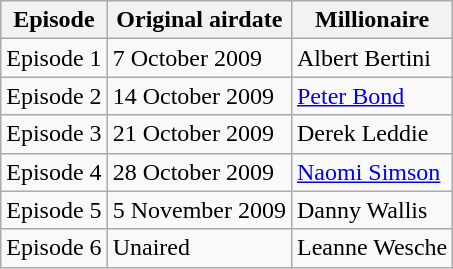<table class="wikitable">
<tr>
<th>Episode</th>
<th>Original airdate</th>
<th>Millionaire</th>
</tr>
<tr>
<td>Episode 1</td>
<td>7 October 2009</td>
<td>Albert Bertini</td>
</tr>
<tr>
<td>Episode 2</td>
<td>14 October 2009</td>
<td><a href='#'>Peter Bond</a></td>
</tr>
<tr>
<td>Episode 3</td>
<td>21 October 2009</td>
<td>Derek Leddie</td>
</tr>
<tr>
<td>Episode 4</td>
<td>28 October 2009</td>
<td><a href='#'>Naomi Simson</a></td>
</tr>
<tr>
<td>Episode 5</td>
<td>5 November 2009</td>
<td>Danny Wallis</td>
</tr>
<tr>
<td>Episode 6</td>
<td>Unaired</td>
<td>Leanne Wesche</td>
</tr>
</table>
